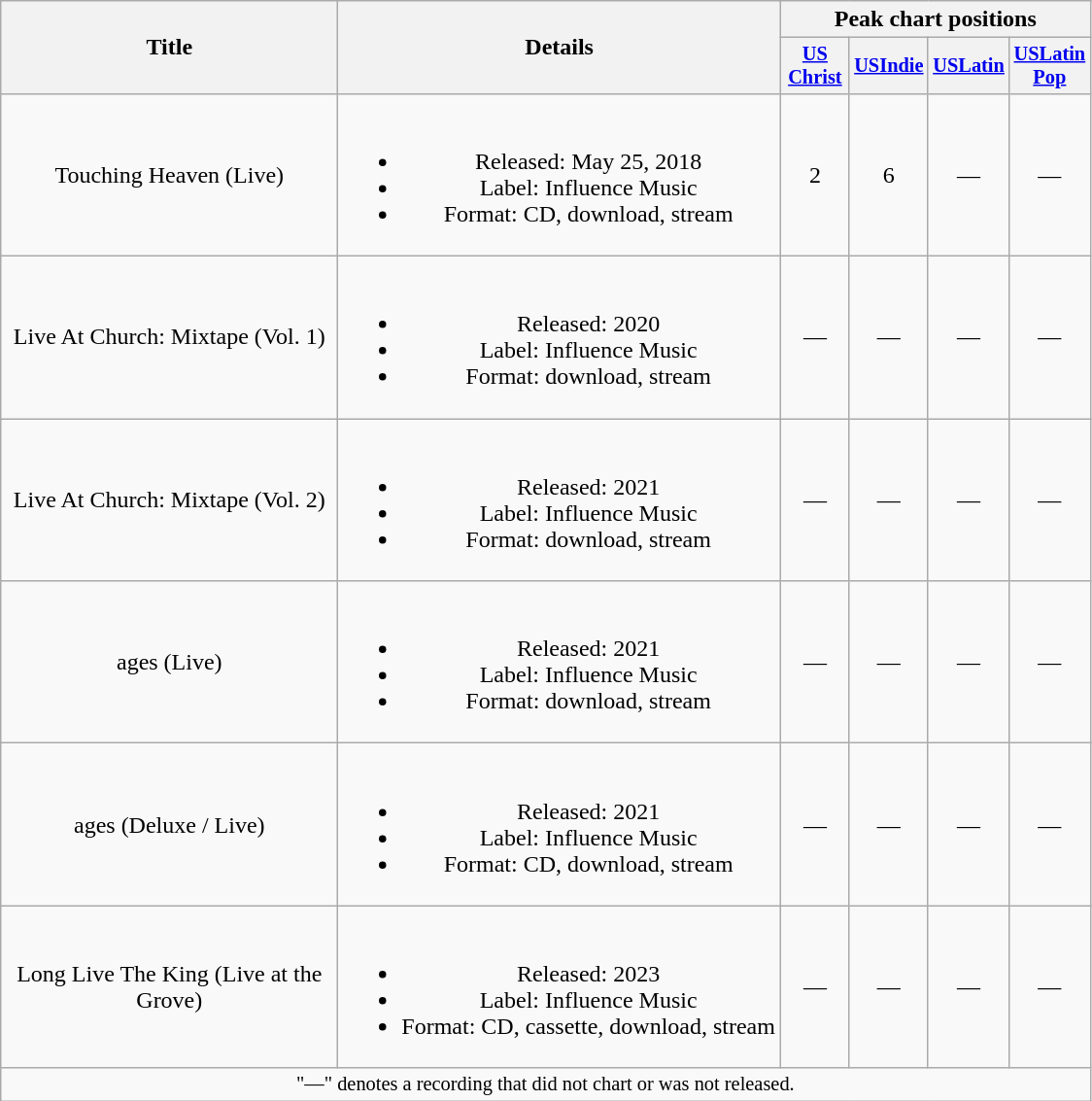<table class="wikitable plainrowheaders" style="text-align:center;">
<tr>
<th rowspan="2" style="width:14em;">Title</th>
<th rowspan="2">Details</th>
<th colspan="4">Peak chart positions</th>
</tr>
<tr>
<th scope="col" style="width:3em;font-size:85%;"><a href='#'>US Christ</a></th>
<th scope="col" style="width:3em;font-size:85%;"><a href='#'>USIndie</a></th>
<th scope="col" style="width:3em;font-size:85%;"><a href='#'>USLatin</a></th>
<th scope="col" style="width:3em;font-size:85%;"><a href='#'>USLatin Pop</a></th>
</tr>
<tr>
<td scope="row">Touching Heaven (Live)</td>
<td><br><ul><li>Released: May 25, 2018</li><li>Label: Influence Music</li><li>Format: CD, download, stream</li></ul></td>
<td>2</td>
<td>6</td>
<td>—</td>
<td>—</td>
</tr>
<tr>
<td>Live At Church: Mixtape (Vol. 1)</td>
<td><br><ul><li>Released: 2020</li><li>Label: Influence Music</li><li>Format: download, stream</li></ul></td>
<td>—</td>
<td>—</td>
<td>—</td>
<td>—</td>
</tr>
<tr>
<td>Live At Church: Mixtape (Vol. 2)</td>
<td><br><ul><li>Released: 2021</li><li>Label: Influence Music</li><li>Format: download, stream</li></ul></td>
<td>—</td>
<td>—</td>
<td>—</td>
<td>—</td>
</tr>
<tr>
<td>ages (Live)</td>
<td><br><ul><li>Released: 2021</li><li>Label: Influence Music</li><li>Format: download, stream</li></ul></td>
<td>—</td>
<td>—</td>
<td>—</td>
<td>—</td>
</tr>
<tr>
<td>ages (Deluxe / Live)</td>
<td><br><ul><li>Released: 2021</li><li>Label: Influence Music</li><li>Format: CD, download, stream</li></ul></td>
<td>—</td>
<td>—</td>
<td>—</td>
<td>—</td>
</tr>
<tr>
<td>Long Live The King (Live at the Grove)</td>
<td><br><ul><li>Released: 2023</li><li>Label: Influence Music</li><li>Format: CD, cassette, download, stream</li></ul></td>
<td>—</td>
<td>—</td>
<td>—</td>
<td>—</td>
</tr>
<tr>
<td colspan="20" style="font-size:85%;">"—" denotes a recording that did not chart or was not released.</td>
</tr>
</table>
